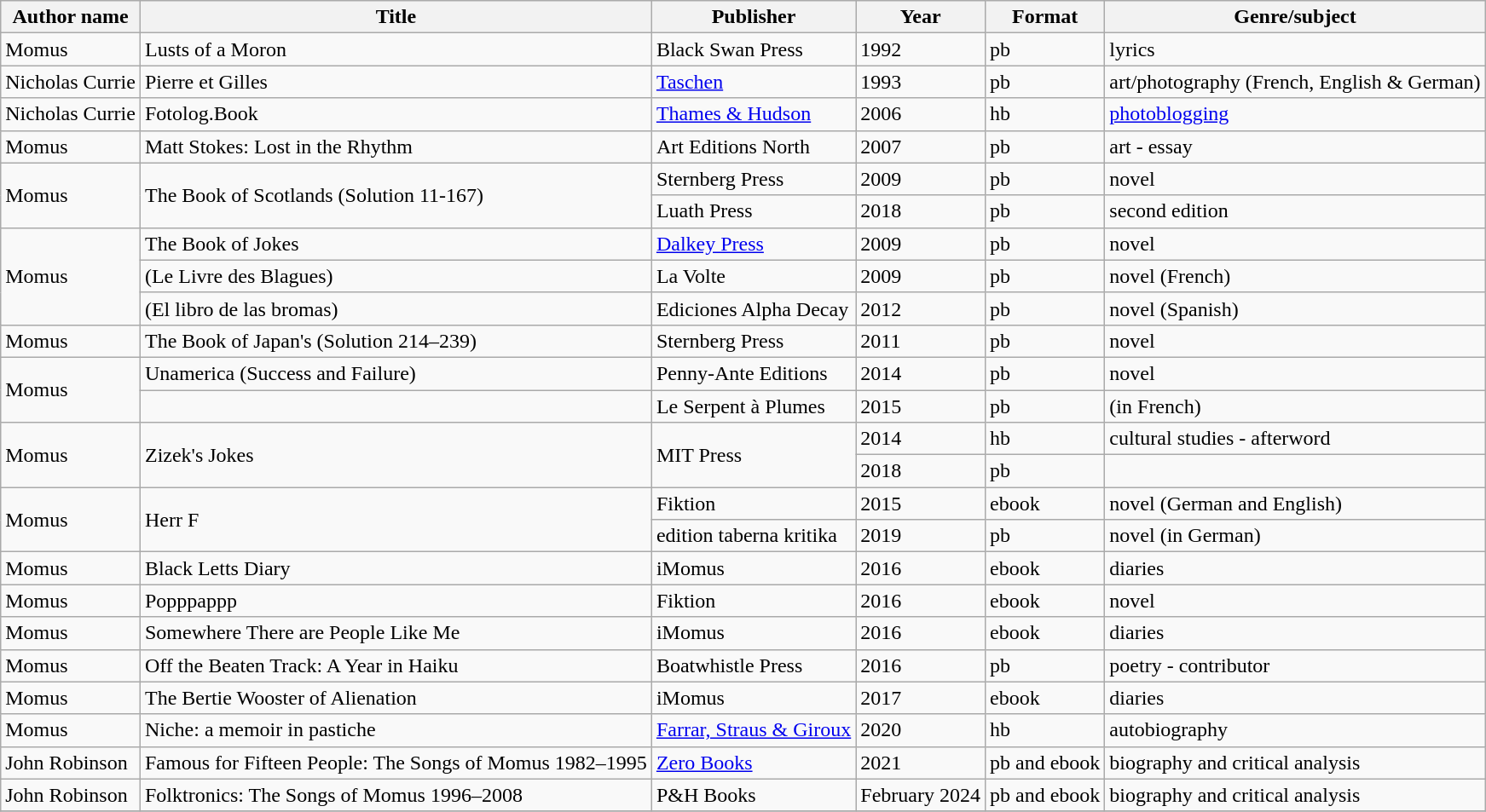<table class="wikitable">
<tr>
<th>Author name</th>
<th>Title</th>
<th>Publisher</th>
<th>Year</th>
<th>Format</th>
<th>Genre/subject</th>
</tr>
<tr>
<td>Momus</td>
<td>Lusts of a Moron</td>
<td>Black Swan Press</td>
<td>1992</td>
<td>pb</td>
<td>lyrics</td>
</tr>
<tr>
<td>Nicholas Currie</td>
<td>Pierre et Gilles</td>
<td><a href='#'>Taschen</a></td>
<td>1993</td>
<td>pb</td>
<td>art/photography (French, English & German)</td>
</tr>
<tr>
<td>Nicholas Currie</td>
<td>Fotolog.Book</td>
<td><a href='#'>Thames & Hudson</a></td>
<td>2006</td>
<td>hb</td>
<td><a href='#'>photoblogging</a></td>
</tr>
<tr>
<td>Momus</td>
<td>Matt Stokes: Lost in the Rhythm</td>
<td>Art Editions North</td>
<td>2007</td>
<td>pb</td>
<td>art - essay</td>
</tr>
<tr>
<td rowspan="2">Momus</td>
<td rowspan="2">The Book of Scotlands (Solution 11-167)</td>
<td>Sternberg Press</td>
<td>2009</td>
<td>pb</td>
<td>novel</td>
</tr>
<tr>
<td>Luath Press</td>
<td>2018</td>
<td>pb</td>
<td>second edition</td>
</tr>
<tr>
<td rowspan="3">Momus</td>
<td>The Book of Jokes</td>
<td><a href='#'>Dalkey Press</a></td>
<td>2009</td>
<td>pb</td>
<td>novel</td>
</tr>
<tr>
<td>(Le Livre des Blagues)</td>
<td>La Volte</td>
<td>2009</td>
<td>pb</td>
<td>novel (French)</td>
</tr>
<tr>
<td>(El libro de las bromas)</td>
<td>Ediciones Alpha Decay</td>
<td>2012</td>
<td>pb</td>
<td>novel (Spanish)</td>
</tr>
<tr>
<td>Momus</td>
<td>The Book of Japan's (Solution 214–239)</td>
<td>Sternberg Press</td>
<td>2011</td>
<td>pb</td>
<td>novel</td>
</tr>
<tr>
<td rowspan="2">Momus</td>
<td>Unamerica (Success and Failure)</td>
<td>Penny-Ante Editions</td>
<td>2014</td>
<td>pb</td>
<td>novel</td>
</tr>
<tr>
<td></td>
<td>Le Serpent à Plumes</td>
<td>2015</td>
<td>pb</td>
<td>(in French)</td>
</tr>
<tr>
<td rowspan="2">Momus</td>
<td rowspan="2">Zizek's Jokes</td>
<td rowspan="2">MIT Press</td>
<td>2014</td>
<td>hb</td>
<td>cultural studies - afterword</td>
</tr>
<tr>
<td>2018</td>
<td>pb</td>
<td></td>
</tr>
<tr>
<td rowspan="2">Momus</td>
<td rowspan="2">Herr F</td>
<td>Fiktion</td>
<td>2015</td>
<td>ebook</td>
<td>novel (German and English)</td>
</tr>
<tr>
<td>edition taberna kritika</td>
<td>2019</td>
<td>pb</td>
<td>novel (in German)</td>
</tr>
<tr>
<td>Momus</td>
<td>Black Letts Diary</td>
<td>iMomus</td>
<td>2016</td>
<td>ebook</td>
<td>diaries</td>
</tr>
<tr>
<td>Momus</td>
<td>Popppappp</td>
<td>Fiktion</td>
<td>2016</td>
<td>ebook</td>
<td>novel</td>
</tr>
<tr>
<td>Momus</td>
<td>Somewhere There are People Like Me</td>
<td>iMomus</td>
<td>2016</td>
<td>ebook</td>
<td>diaries</td>
</tr>
<tr>
<td>Momus</td>
<td>Off the Beaten Track: A Year in Haiku</td>
<td>Boatwhistle Press</td>
<td>2016</td>
<td>pb</td>
<td>poetry - contributor</td>
</tr>
<tr>
<td>Momus</td>
<td>The Bertie Wooster of Alienation</td>
<td>iMomus</td>
<td>2017</td>
<td>ebook</td>
<td>diaries</td>
</tr>
<tr>
<td>Momus</td>
<td>Niche: a memoir in pastiche</td>
<td><a href='#'>Farrar, Straus & Giroux</a></td>
<td>2020</td>
<td>hb</td>
<td>autobiography</td>
</tr>
<tr>
<td>John Robinson</td>
<td>Famous for Fifteen People: The Songs of Momus 1982–1995</td>
<td><a href='#'>Zero Books</a></td>
<td>2021</td>
<td>pb and ebook</td>
<td>biography and critical analysis</td>
</tr>
<tr>
<td>John Robinson</td>
<td>Folktronics: The Songs of Momus 1996–2008</td>
<td>P&H Books</td>
<td>February 2024</td>
<td>pb and ebook</td>
<td>biography and critical analysis</td>
</tr>
<tr>
</tr>
</table>
